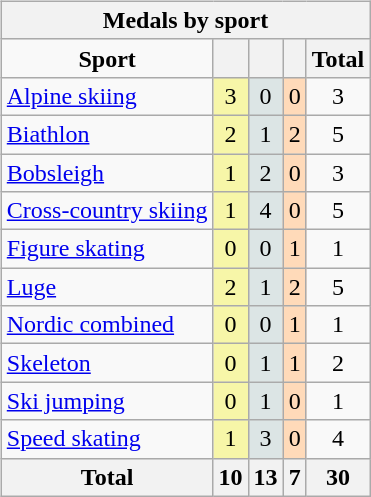<table>
<tr>
<td><br><table class="wikitable" border="1"  style="float:right">
<tr>
<th colspan=5>Medals by sport</th>
</tr>
<tr align=center>
<td><strong>Sport</strong></td>
<th bgcolor=#f7f6a8></th>
<th bgcolor=#dce5e5></th>
<th bgcolor=#ffdab9></th>
<th>Total</th>
</tr>
<tr align=center>
<td align=left><a href='#'>Alpine skiing</a></td>
<td bgcolor=#f7f6a8>3</td>
<td bgcolor=#dce5e5>0</td>
<td bgcolor=#ffdab9>0</td>
<td>3</td>
</tr>
<tr align=center>
<td align=left><a href='#'>Biathlon</a></td>
<td bgcolor=#f7f6a8>2</td>
<td bgcolor=#dce5e5>1</td>
<td bgcolor=#ffdab9>2</td>
<td>5</td>
</tr>
<tr align=center>
<td align=left><a href='#'>Bobsleigh</a></td>
<td bgcolor=#f7f6a8>1</td>
<td bgcolor=#dce5e5>2</td>
<td bgcolor=#ffdab9>0</td>
<td>3</td>
</tr>
<tr align=center>
<td align=left><a href='#'>Cross-country skiing</a></td>
<td bgcolor=#f7f6a8>1</td>
<td bgcolor=#dce5e5>4</td>
<td bgcolor=#ffdab9>0</td>
<td>5</td>
</tr>
<tr align=center>
<td align=left><a href='#'>Figure skating</a></td>
<td bgcolor=#f7f6a8>0</td>
<td bgcolor=#dce5e5>0</td>
<td bgcolor=#ffdab9>1</td>
<td>1</td>
</tr>
<tr align=center>
<td align=left><a href='#'>Luge</a></td>
<td bgcolor=#f7f6a8>2</td>
<td bgcolor=#dce5e5>1</td>
<td bgcolor=#ffdab9>2</td>
<td>5</td>
</tr>
<tr align=center>
<td align=left><a href='#'>Nordic combined</a></td>
<td bgcolor=#f7f6a8>0</td>
<td bgcolor=#dce5e5>0</td>
<td bgcolor=#ffdab9>1</td>
<td>1</td>
</tr>
<tr align=center>
<td align=left><a href='#'>Skeleton</a></td>
<td bgcolor=#f7f6a8>0</td>
<td bgcolor=#dce5e5>1</td>
<td bgcolor=#ffdab9>1</td>
<td>2</td>
</tr>
<tr align=center>
<td align=left><a href='#'>Ski jumping</a></td>
<td bgcolor=#f7f6a8>0</td>
<td bgcolor=#dce5e5>1</td>
<td bgcolor=#ffdab9>0</td>
<td>1</td>
</tr>
<tr align=center>
<td align=left><a href='#'>Speed skating</a></td>
<td bgcolor=#f7f6a8>1</td>
<td bgcolor=#dce5e5>3</td>
<td bgcolor=#ffdab9>0</td>
<td>4</td>
</tr>
<tr align=center>
<th bgcolor=#efefef>Total</th>
<th bgcolor=#f7f6a8>10</th>
<th bgcolor=#dce5e5>13</th>
<th bgcolor=#ffdab9>7</th>
<th>30</th>
</tr>
</table>
</td>
</tr>
<tr>
<td></td>
</tr>
</table>
